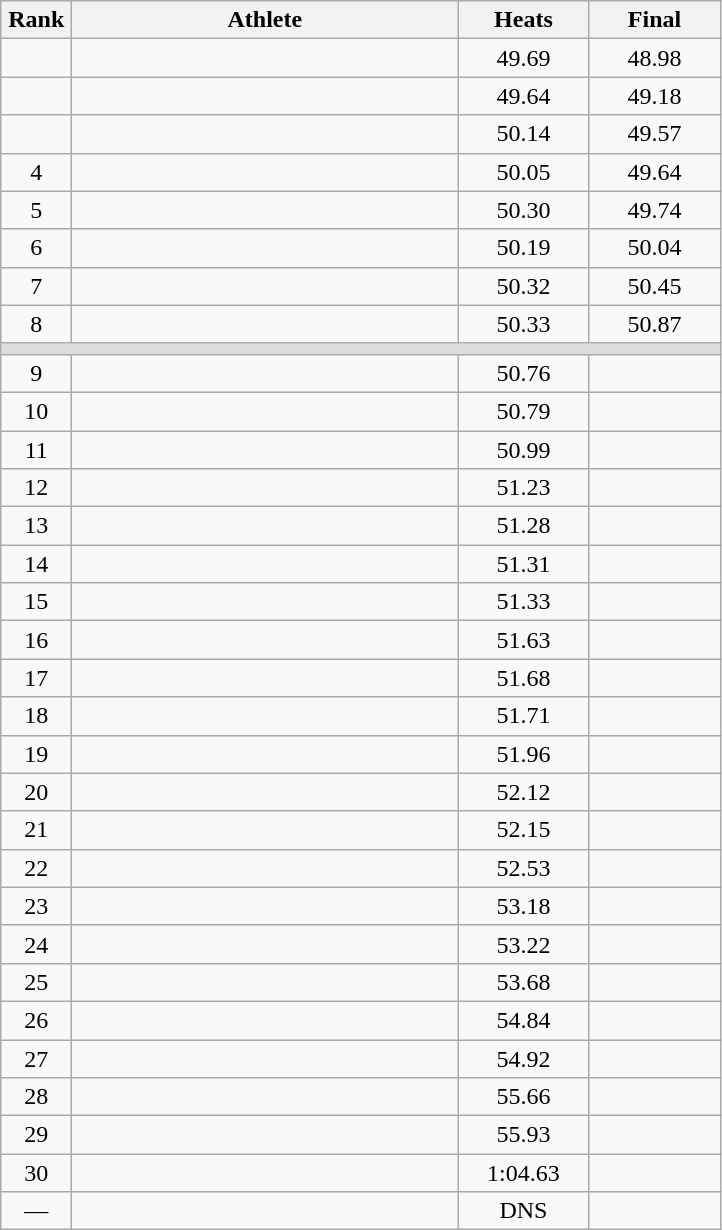<table class=wikitable style="text-align:center">
<tr>
<th width=40>Rank</th>
<th width=250>Athlete</th>
<th width=80>Heats</th>
<th width=80>Final</th>
</tr>
<tr>
<td></td>
<td align=left></td>
<td>49.69</td>
<td>48.98</td>
</tr>
<tr>
<td></td>
<td align=left></td>
<td>49.64</td>
<td>49.18</td>
</tr>
<tr>
<td></td>
<td align=left></td>
<td>50.14</td>
<td>49.57</td>
</tr>
<tr>
<td>4</td>
<td align=left></td>
<td>50.05</td>
<td>49.64</td>
</tr>
<tr>
<td>5</td>
<td align=left></td>
<td>50.30</td>
<td>49.74</td>
</tr>
<tr>
<td>6</td>
<td align=left></td>
<td>50.19</td>
<td>50.04</td>
</tr>
<tr>
<td>7</td>
<td align=left></td>
<td>50.32</td>
<td>50.45</td>
</tr>
<tr>
<td>8</td>
<td align=left></td>
<td>50.33</td>
<td>50.87</td>
</tr>
<tr bgcolor=#DDDDDD>
<td colspan=4></td>
</tr>
<tr>
<td>9</td>
<td align=left></td>
<td>50.76</td>
<td></td>
</tr>
<tr>
<td>10</td>
<td align=left></td>
<td>50.79</td>
<td></td>
</tr>
<tr>
<td>11</td>
<td align=left></td>
<td>50.99</td>
<td></td>
</tr>
<tr>
<td>12</td>
<td align=left></td>
<td>51.23</td>
<td></td>
</tr>
<tr>
<td>13</td>
<td align=left></td>
<td>51.28</td>
<td></td>
</tr>
<tr>
<td>14</td>
<td align=left></td>
<td>51.31</td>
<td></td>
</tr>
<tr>
<td>15</td>
<td align=left></td>
<td>51.33</td>
<td></td>
</tr>
<tr>
<td>16</td>
<td align=left></td>
<td>51.63</td>
<td></td>
</tr>
<tr>
<td>17</td>
<td align=left></td>
<td>51.68</td>
<td></td>
</tr>
<tr>
<td>18</td>
<td align=left></td>
<td>51.71</td>
<td></td>
</tr>
<tr>
<td>19</td>
<td align=left></td>
<td>51.96</td>
<td></td>
</tr>
<tr>
<td>20</td>
<td align=left></td>
<td>52.12</td>
<td></td>
</tr>
<tr>
<td>21</td>
<td align=left></td>
<td>52.15</td>
<td></td>
</tr>
<tr>
<td>22</td>
<td align=left></td>
<td>52.53</td>
<td></td>
</tr>
<tr>
<td>23</td>
<td align=left></td>
<td>53.18</td>
<td></td>
</tr>
<tr>
<td>24</td>
<td align=left></td>
<td>53.22</td>
<td></td>
</tr>
<tr>
<td>25</td>
<td align=left></td>
<td>53.68</td>
<td></td>
</tr>
<tr>
<td>26</td>
<td align=left></td>
<td>54.84</td>
<td></td>
</tr>
<tr>
<td>27</td>
<td align=left></td>
<td>54.92</td>
<td></td>
</tr>
<tr>
<td>28</td>
<td align=left></td>
<td>55.66</td>
<td></td>
</tr>
<tr>
<td>29</td>
<td align=left></td>
<td>55.93</td>
<td></td>
</tr>
<tr>
<td>30</td>
<td align=left></td>
<td>1:04.63</td>
<td></td>
</tr>
<tr>
<td>—</td>
<td align=left></td>
<td>DNS</td>
<td></td>
</tr>
</table>
